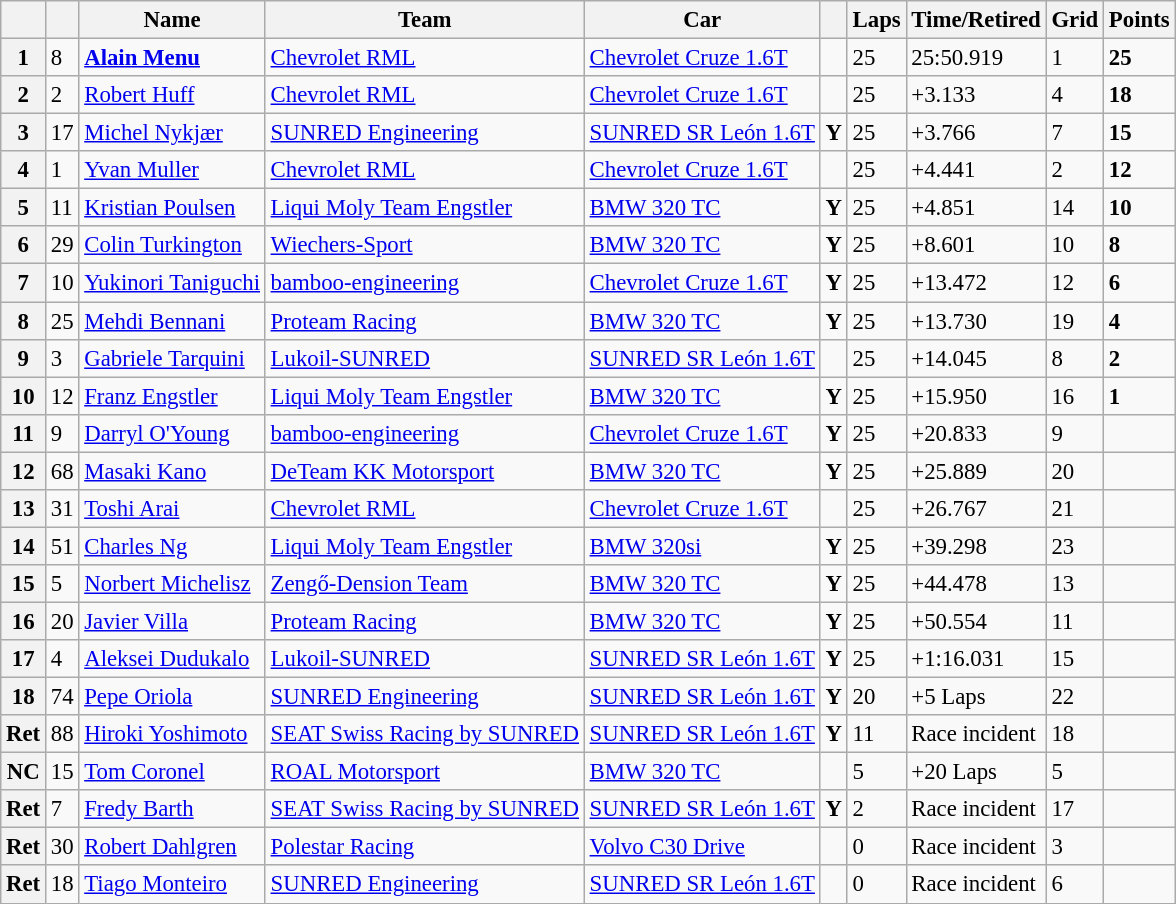<table class="wikitable sortable" style="font-size: 95%;">
<tr>
<th></th>
<th></th>
<th>Name</th>
<th>Team</th>
<th>Car</th>
<th></th>
<th>Laps</th>
<th>Time/Retired</th>
<th>Grid</th>
<th>Points</th>
</tr>
<tr>
<th>1</th>
<td>8</td>
<td> <strong><a href='#'>Alain Menu</a></strong></td>
<td><a href='#'>Chevrolet RML</a></td>
<td><a href='#'>Chevrolet Cruze 1.6T</a></td>
<td></td>
<td>25</td>
<td>25:50.919</td>
<td>1</td>
<td><strong>25</strong></td>
</tr>
<tr>
<th>2</th>
<td>2</td>
<td> <a href='#'>Robert Huff</a></td>
<td><a href='#'>Chevrolet RML</a></td>
<td><a href='#'>Chevrolet Cruze 1.6T</a></td>
<td></td>
<td>25</td>
<td>+3.133</td>
<td>4</td>
<td><strong>18</strong></td>
</tr>
<tr>
<th>3</th>
<td>17</td>
<td> <a href='#'>Michel Nykjær</a></td>
<td><a href='#'>SUNRED Engineering</a></td>
<td><a href='#'>SUNRED SR León 1.6T</a></td>
<td align=center><strong><span>Y</span></strong></td>
<td>25</td>
<td>+3.766</td>
<td>7</td>
<td><strong>15</strong></td>
</tr>
<tr>
<th>4</th>
<td>1</td>
<td> <a href='#'>Yvan Muller</a></td>
<td><a href='#'>Chevrolet RML</a></td>
<td><a href='#'>Chevrolet Cruze 1.6T</a></td>
<td></td>
<td>25</td>
<td>+4.441</td>
<td>2</td>
<td><strong>12</strong></td>
</tr>
<tr>
<th>5</th>
<td>11</td>
<td> <a href='#'>Kristian Poulsen</a></td>
<td><a href='#'>Liqui Moly Team Engstler</a></td>
<td><a href='#'>BMW 320 TC</a></td>
<td align=center><strong><span>Y</span></strong></td>
<td>25</td>
<td>+4.851</td>
<td>14</td>
<td><strong>10</strong></td>
</tr>
<tr>
<th>6</th>
<td>29</td>
<td> <a href='#'>Colin Turkington</a></td>
<td><a href='#'>Wiechers-Sport</a></td>
<td><a href='#'>BMW 320 TC</a></td>
<td align=center><strong><span>Y</span></strong></td>
<td>25</td>
<td>+8.601</td>
<td>10</td>
<td><strong>8</strong></td>
</tr>
<tr>
<th>7</th>
<td>10</td>
<td> <a href='#'>Yukinori Taniguchi</a></td>
<td><a href='#'>bamboo-engineering</a></td>
<td><a href='#'>Chevrolet Cruze 1.6T</a></td>
<td align=center><strong><span>Y</span></strong></td>
<td>25</td>
<td>+13.472</td>
<td>12</td>
<td><strong>6</strong></td>
</tr>
<tr>
<th>8</th>
<td>25</td>
<td> <a href='#'>Mehdi Bennani</a></td>
<td><a href='#'>Proteam Racing</a></td>
<td><a href='#'>BMW 320 TC</a></td>
<td align=center><strong><span>Y</span></strong></td>
<td>25</td>
<td>+13.730</td>
<td>19</td>
<td><strong>4</strong></td>
</tr>
<tr>
<th>9</th>
<td>3</td>
<td> <a href='#'>Gabriele Tarquini</a></td>
<td><a href='#'>Lukoil-SUNRED</a></td>
<td><a href='#'>SUNRED SR León 1.6T</a></td>
<td></td>
<td>25</td>
<td>+14.045</td>
<td>8</td>
<td><strong>2</strong></td>
</tr>
<tr>
<th>10</th>
<td>12</td>
<td> <a href='#'>Franz Engstler</a></td>
<td><a href='#'>Liqui Moly Team Engstler</a></td>
<td><a href='#'>BMW 320 TC</a></td>
<td align=center><strong><span>Y</span></strong></td>
<td>25</td>
<td>+15.950</td>
<td>16</td>
<td><strong>1</strong></td>
</tr>
<tr>
<th>11</th>
<td>9</td>
<td> <a href='#'>Darryl O'Young</a></td>
<td><a href='#'>bamboo-engineering</a></td>
<td><a href='#'>Chevrolet Cruze 1.6T</a></td>
<td align=center><strong><span>Y</span></strong></td>
<td>25</td>
<td>+20.833</td>
<td>9</td>
<td></td>
</tr>
<tr>
<th>12</th>
<td>68</td>
<td> <a href='#'>Masaki Kano</a></td>
<td><a href='#'>DeTeam KK Motorsport</a></td>
<td><a href='#'>BMW 320 TC</a></td>
<td align=center><strong><span>Y</span></strong></td>
<td>25</td>
<td>+25.889</td>
<td>20</td>
<td></td>
</tr>
<tr>
<th>13</th>
<td>31</td>
<td> <a href='#'>Toshi Arai</a></td>
<td><a href='#'>Chevrolet RML</a></td>
<td><a href='#'>Chevrolet Cruze 1.6T</a></td>
<td></td>
<td>25</td>
<td>+26.767</td>
<td>21</td>
<td></td>
</tr>
<tr>
<th>14</th>
<td>51</td>
<td> <a href='#'>Charles Ng</a></td>
<td><a href='#'>Liqui Moly Team Engstler</a></td>
<td><a href='#'>BMW 320si</a></td>
<td align=center><strong><span>Y</span></strong></td>
<td>25</td>
<td>+39.298</td>
<td>23</td>
<td></td>
</tr>
<tr>
<th>15</th>
<td>5</td>
<td> <a href='#'>Norbert Michelisz</a></td>
<td><a href='#'>Zengő-Dension Team</a></td>
<td><a href='#'>BMW 320 TC</a></td>
<td align=center><strong><span>Y</span></strong></td>
<td>25</td>
<td>+44.478</td>
<td>13</td>
<td></td>
</tr>
<tr>
<th>16</th>
<td>20</td>
<td> <a href='#'>Javier Villa</a></td>
<td><a href='#'>Proteam Racing</a></td>
<td><a href='#'>BMW 320 TC</a></td>
<td align=center><strong><span>Y</span></strong></td>
<td>25</td>
<td>+50.554</td>
<td>11</td>
<td></td>
</tr>
<tr>
<th>17</th>
<td>4</td>
<td> <a href='#'>Aleksei Dudukalo</a></td>
<td><a href='#'>Lukoil-SUNRED</a></td>
<td><a href='#'>SUNRED SR León 1.6T</a></td>
<td align=center><strong><span>Y</span></strong></td>
<td>25</td>
<td>+1:16.031</td>
<td>15</td>
<td></td>
</tr>
<tr>
<th>18</th>
<td>74</td>
<td> <a href='#'>Pepe Oriola</a></td>
<td><a href='#'>SUNRED Engineering</a></td>
<td><a href='#'>SUNRED SR León 1.6T</a></td>
<td align=center><strong><span>Y</span></strong></td>
<td>20</td>
<td>+5 Laps</td>
<td>22</td>
<td></td>
</tr>
<tr>
<th>Ret</th>
<td>88</td>
<td> <a href='#'>Hiroki Yoshimoto</a></td>
<td><a href='#'>SEAT Swiss Racing by SUNRED</a></td>
<td><a href='#'>SUNRED SR León 1.6T</a></td>
<td align=center><strong><span>Y</span></strong></td>
<td>11</td>
<td>Race incident</td>
<td>18</td>
<td></td>
</tr>
<tr>
<th>NC</th>
<td>15</td>
<td> <a href='#'>Tom Coronel</a></td>
<td><a href='#'>ROAL Motorsport</a></td>
<td><a href='#'>BMW 320 TC</a></td>
<td></td>
<td>5</td>
<td>+20 Laps</td>
<td>5</td>
<td></td>
</tr>
<tr>
<th>Ret</th>
<td>7</td>
<td> <a href='#'>Fredy Barth</a></td>
<td><a href='#'>SEAT Swiss Racing by SUNRED</a></td>
<td><a href='#'>SUNRED SR León 1.6T</a></td>
<td align=center><strong><span>Y</span></strong></td>
<td>2</td>
<td>Race incident</td>
<td>17</td>
<td></td>
</tr>
<tr>
<th>Ret</th>
<td>30</td>
<td> <a href='#'>Robert Dahlgren</a></td>
<td><a href='#'>Polestar Racing</a></td>
<td><a href='#'>Volvo C30 Drive</a></td>
<td></td>
<td>0</td>
<td>Race incident</td>
<td>3</td>
<td></td>
</tr>
<tr>
<th>Ret</th>
<td>18</td>
<td> <a href='#'>Tiago Monteiro</a></td>
<td><a href='#'>SUNRED Engineering</a></td>
<td><a href='#'>SUNRED SR León 1.6T</a></td>
<td></td>
<td>0</td>
<td>Race incident</td>
<td>6</td>
<td></td>
</tr>
</table>
